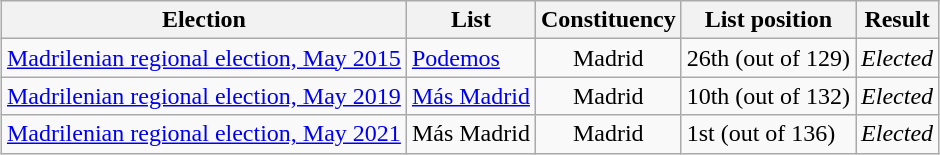<table class="wikitable" style="margin:1em auto; text-align:left;">
<tr>
<th scope="col">Election</th>
<th scope="col">List</th>
<th scope="col">Constituency</th>
<th scope="col">List position</th>
<th scope="col">Result</th>
</tr>
<tr>
<td><a href='#'>Madrilenian regional election, May 2015</a></td>
<td><a href='#'>Podemos</a></td>
<td align=center>Madrid</td>
<td>26th (out of 129)</td>
<td><em>Elected</em></td>
</tr>
<tr>
<td><a href='#'>Madrilenian regional election, May 2019</a></td>
<td><a href='#'>Más Madrid</a></td>
<td align=center>Madrid</td>
<td>10th (out of 132)</td>
<td><em>Elected</em></td>
</tr>
<tr>
<td><a href='#'>Madrilenian regional election, May 2021</a></td>
<td>Más Madrid</td>
<td align="center">Madrid</td>
<td>1st (out of 136)</td>
<td><em>Elected</em></td>
</tr>
</table>
